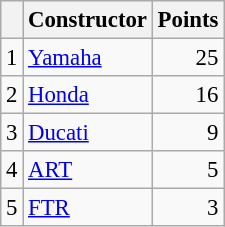<table class="wikitable" style="font-size: 95%;">
<tr>
<th></th>
<th>Constructor</th>
<th>Points</th>
</tr>
<tr>
<td align=center>1</td>
<td> <a href='#'>Yamaha</a></td>
<td align=right>25</td>
</tr>
<tr>
<td align=center>2</td>
<td> <a href='#'>Honda</a></td>
<td align=right>16</td>
</tr>
<tr>
<td align=center>3</td>
<td> <a href='#'>Ducati</a></td>
<td align=right>9</td>
</tr>
<tr>
<td align=center>4</td>
<td> <a href='#'>ART</a></td>
<td align=right>5</td>
</tr>
<tr>
<td align=center>5</td>
<td> <a href='#'>FTR</a></td>
<td align=right>3</td>
</tr>
</table>
